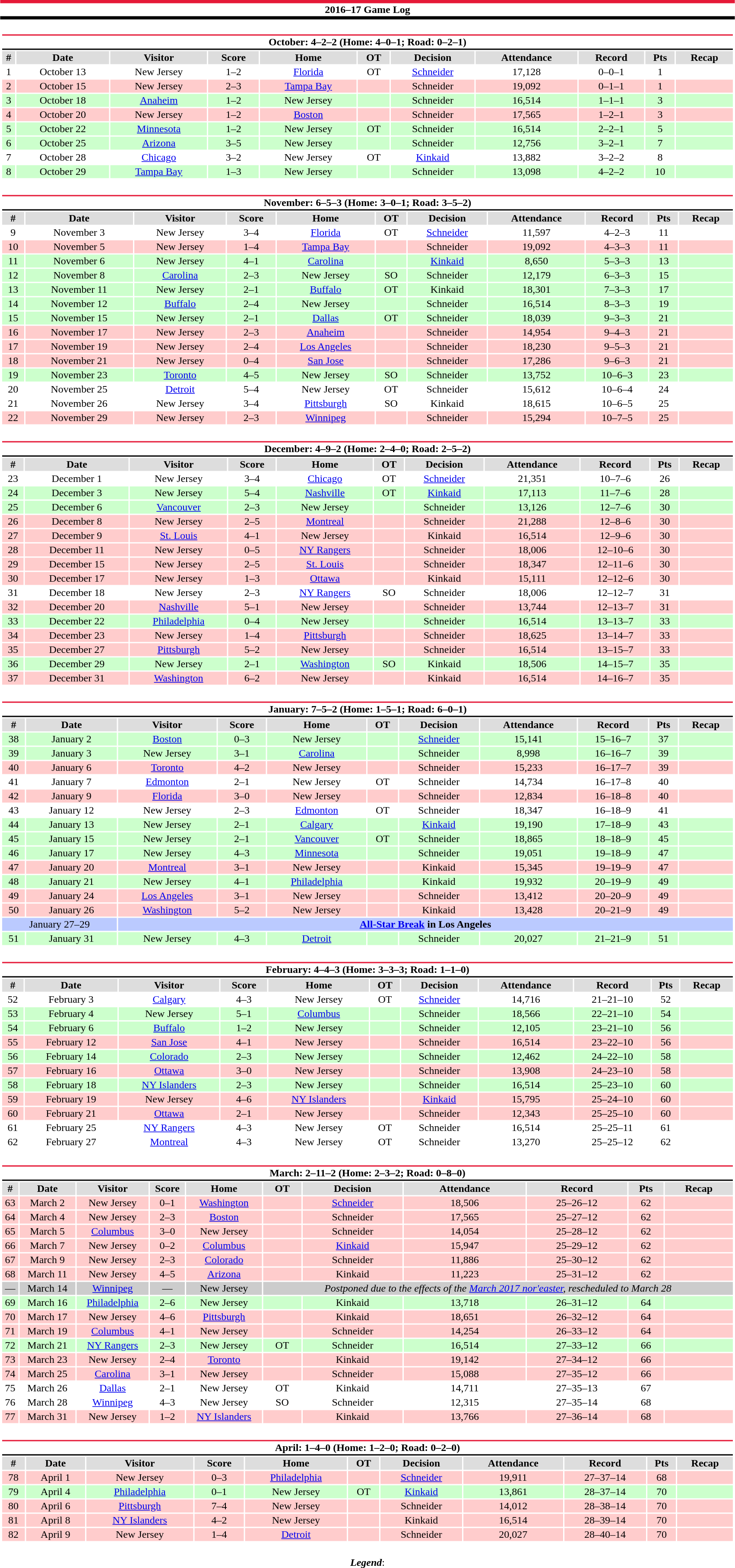<table class="toccolours" style="width:90%; clear:both; margin:1.5em auto; text-align:center;">
<tr>
<th colspan="12" style="background:#fff; border-top:#E51837 5px solid; border-bottom:#000000 5px solid;">2016–17 Game Log</th>
</tr>
<tr>
<td colspan=12><br><table class="toccolours collapsible collapsed" style="width:100%;">
<tr>
<th colspan="12" style="background:#fff; border-top:#E51837 2px solid; border-bottom:#000000 2px solid;">October: 4–2–2 (Home: 4–0–1; Road: 0–2–1)</th>
</tr>
<tr style="background:#ddd;">
<th>#</th>
<th>Date</th>
<th>Visitor</th>
<th>Score</th>
<th>Home</th>
<th>OT</th>
<th>Decision</th>
<th>Attendance</th>
<th>Record</th>
<th>Pts</th>
<th>Recap</th>
</tr>
<tr style="background:#fff;">
<td>1</td>
<td>October 13</td>
<td>New Jersey</td>
<td>1–2</td>
<td><a href='#'>Florida</a></td>
<td>OT</td>
<td><a href='#'>Schneider</a></td>
<td>17,128</td>
<td>0–0–1</td>
<td>1</td>
<td></td>
</tr>
<tr style="background:#fcc;">
<td>2</td>
<td>October 15</td>
<td>New Jersey</td>
<td>2–3</td>
<td><a href='#'>Tampa Bay</a></td>
<td></td>
<td>Schneider</td>
<td>19,092</td>
<td>0–1–1</td>
<td>1</td>
<td></td>
</tr>
<tr style="background:#cfc;">
<td>3</td>
<td>October 18</td>
<td><a href='#'>Anaheim</a></td>
<td>1–2</td>
<td>New Jersey</td>
<td></td>
<td>Schneider</td>
<td>16,514</td>
<td>1–1–1</td>
<td>3</td>
<td></td>
</tr>
<tr style="background:#fcc;">
<td>4</td>
<td>October 20</td>
<td>New Jersey</td>
<td>1–2</td>
<td><a href='#'>Boston</a></td>
<td></td>
<td>Schneider</td>
<td>17,565</td>
<td>1–2–1</td>
<td>3</td>
<td></td>
</tr>
<tr style="background:#cfc;">
<td>5</td>
<td>October 22</td>
<td><a href='#'>Minnesota</a></td>
<td>1–2</td>
<td>New Jersey</td>
<td>OT</td>
<td>Schneider</td>
<td>16,514</td>
<td>2–2–1</td>
<td>5</td>
<td></td>
</tr>
<tr style="background:#cfc;">
<td>6</td>
<td>October 25</td>
<td><a href='#'>Arizona</a></td>
<td>3–5</td>
<td>New Jersey</td>
<td></td>
<td>Schneider</td>
<td>12,756</td>
<td>3–2–1</td>
<td>7</td>
<td></td>
</tr>
<tr style="background:#fff;">
<td>7</td>
<td>October 28</td>
<td><a href='#'>Chicago</a></td>
<td>3–2</td>
<td>New Jersey</td>
<td>OT</td>
<td><a href='#'>Kinkaid</a></td>
<td>13,882</td>
<td>3–2–2</td>
<td>8</td>
<td></td>
</tr>
<tr style="background:#cfc;">
<td>8</td>
<td>October 29</td>
<td><a href='#'>Tampa Bay</a></td>
<td>1–3</td>
<td>New Jersey</td>
<td></td>
<td>Schneider</td>
<td>13,098</td>
<td>4–2–2</td>
<td>10</td>
<td></td>
</tr>
</table>
</td>
</tr>
<tr>
<td colspan=12><br><table class="toccolours collapsible collapsed" style="width:100%;">
<tr>
<th colspan="12" style="background:#fff; border-top:#E51837 2px solid; border-bottom:#000000 2px solid;">November: 6–5–3 (Home: 3–0–1; Road: 3–5–2)</th>
</tr>
<tr style="background:#ddd;">
<th>#</th>
<th>Date</th>
<th>Visitor</th>
<th>Score</th>
<th>Home</th>
<th>OT</th>
<th>Decision</th>
<th>Attendance</th>
<th>Record</th>
<th>Pts</th>
<th>Recap</th>
</tr>
<tr style="background:#fff;">
<td>9</td>
<td>November 3</td>
<td>New Jersey</td>
<td>3–4</td>
<td><a href='#'>Florida</a></td>
<td>OT</td>
<td><a href='#'>Schneider</a></td>
<td>11,597</td>
<td>4–2–3</td>
<td>11</td>
<td></td>
</tr>
<tr style="background:#fcc;">
<td>10</td>
<td>November 5</td>
<td>New Jersey</td>
<td>1–4</td>
<td><a href='#'>Tampa Bay</a></td>
<td></td>
<td>Schneider</td>
<td>19,092</td>
<td>4–3–3</td>
<td>11</td>
<td></td>
</tr>
<tr style="background:#cfc;">
<td>11</td>
<td>November 6</td>
<td>New Jersey</td>
<td>4–1</td>
<td><a href='#'>Carolina</a></td>
<td></td>
<td><a href='#'>Kinkaid</a></td>
<td>8,650</td>
<td>5–3–3</td>
<td>13</td>
<td></td>
</tr>
<tr style="background:#cfc;">
<td>12</td>
<td>November 8</td>
<td><a href='#'>Carolina</a></td>
<td>2–3</td>
<td>New Jersey</td>
<td>SO</td>
<td>Schneider</td>
<td>12,179</td>
<td>6–3–3</td>
<td>15</td>
<td></td>
</tr>
<tr style="background:#cfc;">
<td>13</td>
<td>November 11</td>
<td>New Jersey</td>
<td>2–1</td>
<td><a href='#'>Buffalo</a></td>
<td>OT</td>
<td>Kinkaid</td>
<td>18,301</td>
<td>7–3–3</td>
<td>17</td>
<td></td>
</tr>
<tr style="background:#cfc;">
<td>14</td>
<td>November 12</td>
<td><a href='#'>Buffalo</a></td>
<td>2–4</td>
<td>New Jersey</td>
<td></td>
<td>Schneider</td>
<td>16,514</td>
<td>8–3–3</td>
<td>19</td>
<td></td>
</tr>
<tr style="background:#cfc;">
<td>15</td>
<td>November 15</td>
<td>New Jersey</td>
<td>2–1</td>
<td><a href='#'>Dallas</a></td>
<td>OT</td>
<td>Schneider</td>
<td>18,039</td>
<td>9–3–3</td>
<td>21</td>
<td></td>
</tr>
<tr style="background:#fcc;">
<td>16</td>
<td>November 17</td>
<td>New Jersey</td>
<td>2–3</td>
<td><a href='#'>Anaheim</a></td>
<td></td>
<td>Schneider</td>
<td>14,954</td>
<td>9–4–3</td>
<td>21</td>
<td></td>
</tr>
<tr style="background:#fcc;">
<td>17</td>
<td>November 19</td>
<td>New Jersey</td>
<td>2–4</td>
<td><a href='#'>Los Angeles</a></td>
<td></td>
<td>Schneider</td>
<td>18,230</td>
<td>9–5–3</td>
<td>21</td>
<td></td>
</tr>
<tr style="background:#fcc;">
<td>18</td>
<td>November 21</td>
<td>New Jersey</td>
<td>0–4</td>
<td><a href='#'>San Jose</a></td>
<td></td>
<td>Schneider</td>
<td>17,286</td>
<td>9–6–3</td>
<td>21</td>
<td></td>
</tr>
<tr style="background:#cfc;">
<td>19</td>
<td>November 23</td>
<td><a href='#'>Toronto</a></td>
<td>4–5</td>
<td>New Jersey</td>
<td>SO</td>
<td>Schneider</td>
<td>13,752</td>
<td>10–6–3</td>
<td>23</td>
<td></td>
</tr>
<tr style="background:#fff;">
<td>20</td>
<td>November 25</td>
<td><a href='#'>Detroit</a></td>
<td>5–4</td>
<td>New Jersey</td>
<td>OT</td>
<td>Schneider</td>
<td>15,612</td>
<td>10–6–4</td>
<td>24</td>
<td></td>
</tr>
<tr style="background:#fff;">
<td>21</td>
<td>November 26</td>
<td>New Jersey</td>
<td>3–4</td>
<td><a href='#'>Pittsburgh</a></td>
<td>SO</td>
<td>Kinkaid</td>
<td>18,615</td>
<td>10–6–5</td>
<td>25</td>
<td></td>
</tr>
<tr style="background:#fcc;">
<td>22</td>
<td>November 29</td>
<td>New Jersey</td>
<td>2–3</td>
<td><a href='#'>Winnipeg</a></td>
<td></td>
<td>Schneider</td>
<td>15,294</td>
<td>10–7–5</td>
<td>25</td>
<td></td>
</tr>
</table>
</td>
</tr>
<tr>
<td colspan=12><br><table class="toccolours collapsible collapsed" style="width:100%;">
<tr>
<th colspan="12" style="background:#fff; border-top:#E51837 2px solid; border-bottom:#000000 2px solid;">December: 4–9–2 (Home: 2–4–0; Road: 2–5–2)</th>
</tr>
<tr style="background:#ddd;">
<th>#</th>
<th>Date</th>
<th>Visitor</th>
<th>Score</th>
<th>Home</th>
<th>OT</th>
<th>Decision</th>
<th>Attendance</th>
<th>Record</th>
<th>Pts</th>
<th>Recap</th>
</tr>
<tr style="background:#fff;">
<td>23</td>
<td>December 1</td>
<td>New Jersey</td>
<td>3–4</td>
<td><a href='#'>Chicago</a></td>
<td>OT</td>
<td><a href='#'>Schneider</a></td>
<td>21,351</td>
<td>10–7–6</td>
<td>26</td>
<td></td>
</tr>
<tr style="background:#cfc;">
<td>24</td>
<td>December 3</td>
<td>New Jersey</td>
<td>5–4</td>
<td><a href='#'>Nashville</a></td>
<td>OT</td>
<td><a href='#'>Kinkaid</a></td>
<td>17,113</td>
<td>11–7–6</td>
<td>28</td>
<td></td>
</tr>
<tr style="background:#cfc;">
<td>25</td>
<td>December 6</td>
<td><a href='#'>Vancouver</a></td>
<td>2–3</td>
<td>New Jersey</td>
<td></td>
<td>Schneider</td>
<td>13,126</td>
<td>12–7–6</td>
<td>30</td>
<td></td>
</tr>
<tr style="background:#fcc;">
<td>26</td>
<td>December 8</td>
<td>New Jersey</td>
<td>2–5</td>
<td><a href='#'>Montreal</a></td>
<td></td>
<td>Schneider</td>
<td>21,288</td>
<td>12–8–6</td>
<td>30</td>
<td></td>
</tr>
<tr style="background:#fcc;">
<td>27</td>
<td>December 9</td>
<td><a href='#'>St. Louis</a></td>
<td>4–1</td>
<td>New Jersey</td>
<td></td>
<td>Kinkaid</td>
<td>16,514</td>
<td>12–9–6</td>
<td>30</td>
<td></td>
</tr>
<tr style="background:#fcc;">
<td>28</td>
<td>December 11</td>
<td>New Jersey</td>
<td>0–5</td>
<td><a href='#'>NY Rangers</a></td>
<td></td>
<td>Schneider</td>
<td>18,006</td>
<td>12–10–6</td>
<td>30</td>
<td></td>
</tr>
<tr style="background:#fcc;">
<td>29</td>
<td>December 15</td>
<td>New Jersey</td>
<td>2–5</td>
<td><a href='#'>St. Louis</a></td>
<td></td>
<td>Schneider</td>
<td>18,347</td>
<td>12–11–6</td>
<td>30</td>
<td></td>
</tr>
<tr style="background:#fcc;">
<td>30</td>
<td>December 17</td>
<td>New Jersey</td>
<td>1–3</td>
<td><a href='#'>Ottawa</a></td>
<td></td>
<td>Kinkaid</td>
<td>15,111</td>
<td>12–12–6</td>
<td>30</td>
<td></td>
</tr>
<tr style="background:#fff;">
<td>31</td>
<td>December 18</td>
<td>New Jersey</td>
<td>2–3</td>
<td><a href='#'>NY Rangers</a></td>
<td>SO</td>
<td>Schneider</td>
<td>18,006</td>
<td>12–12–7</td>
<td>31</td>
<td></td>
</tr>
<tr style="background:#fcc;">
<td>32</td>
<td>December 20</td>
<td><a href='#'>Nashville</a></td>
<td>5–1</td>
<td>New Jersey</td>
<td></td>
<td>Schneider</td>
<td>13,744</td>
<td>12–13–7</td>
<td>31</td>
<td></td>
</tr>
<tr style="background:#cfc;">
<td>33</td>
<td>December 22</td>
<td><a href='#'>Philadelphia</a></td>
<td>0–4</td>
<td>New Jersey</td>
<td></td>
<td>Schneider</td>
<td>16,514</td>
<td>13–13–7</td>
<td>33</td>
<td></td>
</tr>
<tr style="background:#fcc;">
<td>34</td>
<td>December 23</td>
<td>New Jersey</td>
<td>1–4</td>
<td><a href='#'>Pittsburgh</a></td>
<td></td>
<td>Schneider</td>
<td>18,625</td>
<td>13–14–7</td>
<td>33</td>
<td></td>
</tr>
<tr style="background:#fcc;">
<td>35</td>
<td>December 27</td>
<td><a href='#'>Pittsburgh</a></td>
<td>5–2</td>
<td>New Jersey</td>
<td></td>
<td>Schneider</td>
<td>16,514</td>
<td>13–15–7</td>
<td>33</td>
<td></td>
</tr>
<tr style="background:#cfc;">
<td>36</td>
<td>December 29</td>
<td>New Jersey</td>
<td>2–1</td>
<td><a href='#'>Washington</a></td>
<td>SO</td>
<td>Kinkaid</td>
<td>18,506</td>
<td>14–15–7</td>
<td>35</td>
<td></td>
</tr>
<tr style="background:#fcc;">
<td>37</td>
<td>December 31</td>
<td><a href='#'>Washington</a></td>
<td>6–2</td>
<td>New Jersey</td>
<td></td>
<td>Kinkaid</td>
<td>16,514</td>
<td>14–16–7</td>
<td>35</td>
<td></td>
</tr>
</table>
</td>
</tr>
<tr>
<td colspan=12><br><table class="toccolours collapsible collapsed" style="width:100%;">
<tr>
<th colspan="12" style="background:#fff; border-top:#E51837 2px solid; border-bottom:#000000 2px solid;">January: 7–5–2 (Home: 1–5–1; Road: 6–0–1)</th>
</tr>
<tr style="background:#ddd;">
<th>#</th>
<th>Date</th>
<th>Visitor</th>
<th>Score</th>
<th>Home</th>
<th>OT</th>
<th>Decision</th>
<th>Attendance</th>
<th>Record</th>
<th>Pts</th>
<th>Recap</th>
</tr>
<tr style="background:#cfc;">
<td>38</td>
<td>January 2</td>
<td><a href='#'>Boston</a></td>
<td>0–3</td>
<td>New Jersey</td>
<td></td>
<td><a href='#'>Schneider</a></td>
<td>15,141</td>
<td>15–16–7</td>
<td>37</td>
<td></td>
</tr>
<tr style="background:#cfc;">
<td>39</td>
<td>January 3</td>
<td>New Jersey</td>
<td>3–1</td>
<td><a href='#'>Carolina</a></td>
<td></td>
<td>Schneider</td>
<td>8,998</td>
<td>16–16–7</td>
<td>39</td>
<td></td>
</tr>
<tr style="background:#fcc;">
<td>40</td>
<td>January 6</td>
<td><a href='#'>Toronto</a></td>
<td>4–2</td>
<td>New Jersey</td>
<td></td>
<td>Schneider</td>
<td>15,233</td>
<td>16–17–7</td>
<td>39</td>
<td></td>
</tr>
<tr style="background:#fff;">
<td>41</td>
<td>January 7</td>
<td><a href='#'>Edmonton</a></td>
<td>2–1</td>
<td>New Jersey</td>
<td>OT</td>
<td>Schneider</td>
<td>14,734</td>
<td>16–17–8</td>
<td>40</td>
<td></td>
</tr>
<tr style="background:#fcc;">
<td>42</td>
<td>January 9</td>
<td><a href='#'>Florida</a></td>
<td>3–0</td>
<td>New Jersey</td>
<td></td>
<td>Schneider</td>
<td>12,834</td>
<td>16–18–8</td>
<td>40</td>
<td></td>
</tr>
<tr style="background:#fff;">
<td>43</td>
<td>January 12</td>
<td>New Jersey</td>
<td>2–3</td>
<td><a href='#'>Edmonton</a></td>
<td>OT</td>
<td>Schneider</td>
<td>18,347</td>
<td>16–18–9</td>
<td>41</td>
<td></td>
</tr>
<tr style="background:#cfc;">
<td>44</td>
<td>January 13</td>
<td>New Jersey</td>
<td>2–1</td>
<td><a href='#'>Calgary</a></td>
<td></td>
<td><a href='#'>Kinkaid</a></td>
<td>19,190</td>
<td>17–18–9</td>
<td>43</td>
<td></td>
</tr>
<tr style="background:#cfc;">
<td>45</td>
<td>January 15</td>
<td>New Jersey</td>
<td>2–1</td>
<td><a href='#'>Vancouver</a></td>
<td>OT</td>
<td>Schneider</td>
<td>18,865</td>
<td>18–18–9</td>
<td>45</td>
<td></td>
</tr>
<tr style="background:#cfc;">
<td>46</td>
<td>January 17</td>
<td>New Jersey</td>
<td>4–3</td>
<td><a href='#'>Minnesota</a></td>
<td></td>
<td>Schneider</td>
<td>19,051</td>
<td>19–18–9</td>
<td>47</td>
<td></td>
</tr>
<tr style="background:#fcc;">
<td>47</td>
<td>January 20</td>
<td><a href='#'>Montreal</a></td>
<td>3–1</td>
<td>New Jersey</td>
<td></td>
<td>Kinkaid</td>
<td>15,345</td>
<td>19–19–9</td>
<td>47</td>
<td></td>
</tr>
<tr style="background:#cfc;">
<td>48</td>
<td>January 21</td>
<td>New Jersey</td>
<td>4–1</td>
<td><a href='#'>Philadelphia</a></td>
<td></td>
<td>Kinkaid</td>
<td>19,932</td>
<td>20–19–9</td>
<td>49</td>
<td></td>
</tr>
<tr style="background:#fcc;">
<td>49</td>
<td>January 24</td>
<td><a href='#'>Los Angeles</a></td>
<td>3–1</td>
<td>New Jersey</td>
<td></td>
<td>Schneider</td>
<td>13,412</td>
<td>20–20–9</td>
<td>49</td>
<td></td>
</tr>
<tr style="background:#fcc;">
<td>50</td>
<td>January 26</td>
<td><a href='#'>Washington</a></td>
<td>5–2</td>
<td>New Jersey</td>
<td></td>
<td>Kinkaid</td>
<td>13,428</td>
<td>20–21–9</td>
<td>49</td>
<td></td>
</tr>
<tr style="background:#bbcaff;">
<td colspan="2">January 27–29</td>
<td colspan="10"><strong><a href='#'>All-Star Break</a> in Los Angeles</strong></td>
</tr>
<tr style="background:#cfc;">
<td>51</td>
<td>January 31</td>
<td>New Jersey</td>
<td>4–3</td>
<td><a href='#'>Detroit</a></td>
<td></td>
<td>Schneider</td>
<td>20,027</td>
<td>21–21–9</td>
<td>51</td>
<td></td>
</tr>
</table>
</td>
</tr>
<tr>
<td colspan=12><br><table class="toccolours collapsible collapsed" style="width:100%;">
<tr>
<th colspan="12" style="background:#fff; border-top:#E51837 2px solid; border-bottom:#000000 2px solid;">February: 4–4–3 (Home: 3–3–3; Road: 1–1–0)</th>
</tr>
<tr style="background:#ddd;">
<th>#</th>
<th>Date</th>
<th>Visitor</th>
<th>Score</th>
<th>Home</th>
<th>OT</th>
<th>Decision</th>
<th>Attendance</th>
<th>Record</th>
<th>Pts</th>
<th>Recap</th>
</tr>
<tr style="background:#fff;">
<td>52</td>
<td>February 3</td>
<td><a href='#'>Calgary</a></td>
<td>4–3</td>
<td>New Jersey</td>
<td>OT</td>
<td><a href='#'>Schneider</a></td>
<td>14,716</td>
<td>21–21–10</td>
<td>52</td>
<td></td>
</tr>
<tr style="background:#cfc;">
<td>53</td>
<td>February 4</td>
<td>New Jersey</td>
<td>5–1</td>
<td><a href='#'>Columbus</a></td>
<td></td>
<td>Schneider</td>
<td>18,566</td>
<td>22–21–10</td>
<td>54</td>
<td></td>
</tr>
<tr style="background:#cfc;">
<td>54</td>
<td>February 6</td>
<td><a href='#'>Buffalo</a></td>
<td>1–2</td>
<td>New Jersey</td>
<td></td>
<td>Schneider</td>
<td>12,105</td>
<td>23–21–10</td>
<td>56</td>
<td></td>
</tr>
<tr style="background:#fcc;">
<td>55</td>
<td>February 12</td>
<td><a href='#'>San Jose</a></td>
<td>4–1</td>
<td>New Jersey</td>
<td></td>
<td>Schneider</td>
<td>16,514</td>
<td>23–22–10</td>
<td>56</td>
<td></td>
</tr>
<tr style="background:#cfc;">
<td>56</td>
<td>February 14</td>
<td><a href='#'>Colorado</a></td>
<td>2–3</td>
<td>New Jersey</td>
<td></td>
<td>Schneider</td>
<td>12,462</td>
<td>24–22–10</td>
<td>58</td>
<td></td>
</tr>
<tr style="background:#fcc;">
<td>57</td>
<td>February 16</td>
<td><a href='#'>Ottawa</a></td>
<td>3–0</td>
<td>New Jersey</td>
<td></td>
<td>Schneider</td>
<td>13,908</td>
<td>24–23–10</td>
<td>58</td>
<td></td>
</tr>
<tr style="background:#cfc;">
<td>58</td>
<td>February 18</td>
<td><a href='#'>NY Islanders</a></td>
<td>2–3</td>
<td>New Jersey</td>
<td></td>
<td>Schneider</td>
<td>16,514</td>
<td>25–23–10</td>
<td>60</td>
<td></td>
</tr>
<tr style="background:#fcc;">
<td>59</td>
<td>February 19</td>
<td>New Jersey</td>
<td>4–6</td>
<td><a href='#'>NY Islanders</a></td>
<td></td>
<td><a href='#'>Kinkaid</a></td>
<td>15,795</td>
<td>25–24–10</td>
<td>60</td>
<td></td>
</tr>
<tr style="background:#fcc;">
<td>60</td>
<td>February 21</td>
<td><a href='#'>Ottawa</a></td>
<td>2–1</td>
<td>New Jersey</td>
<td></td>
<td>Schneider</td>
<td>12,343</td>
<td>25–25–10</td>
<td>60</td>
<td></td>
</tr>
<tr style="background:#fff;">
<td>61</td>
<td>February 25</td>
<td><a href='#'>NY Rangers</a></td>
<td>4–3</td>
<td>New Jersey</td>
<td>OT</td>
<td>Schneider</td>
<td>16,514</td>
<td>25–25–11</td>
<td>61</td>
<td></td>
</tr>
<tr style="background:#fff;">
<td>62</td>
<td>February 27</td>
<td><a href='#'>Montreal</a></td>
<td>4–3</td>
<td>New Jersey</td>
<td>OT</td>
<td>Schneider</td>
<td>13,270</td>
<td>25–25–12</td>
<td>62</td>
<td></td>
</tr>
</table>
</td>
</tr>
<tr>
<td colspan=12><br><table class="toccolours collapsible collapsed" style="width:100%;">
<tr>
<th colspan="12" style="background:#fff; border-top:#E51837 2px solid; border-bottom:#000000 2px solid;">March: 2–11–2 (Home: 2–3–2; Road: 0–8–0)</th>
</tr>
<tr style="background:#ddd;">
<th>#</th>
<th>Date</th>
<th>Visitor</th>
<th>Score</th>
<th>Home</th>
<th>OT</th>
<th>Decision</th>
<th>Attendance</th>
<th>Record</th>
<th>Pts</th>
<th>Recap</th>
</tr>
<tr style="background:#fcc;">
<td>63</td>
<td>March 2</td>
<td>New Jersey</td>
<td>0–1</td>
<td><a href='#'>Washington</a></td>
<td></td>
<td><a href='#'>Schneider</a></td>
<td>18,506</td>
<td>25–26–12</td>
<td>62</td>
<td></td>
</tr>
<tr style="background:#fcc;">
<td>64</td>
<td>March 4</td>
<td>New Jersey</td>
<td>2–3</td>
<td><a href='#'>Boston</a></td>
<td></td>
<td>Schneider</td>
<td>17,565</td>
<td>25–27–12</td>
<td>62</td>
<td></td>
</tr>
<tr style="background:#fcc;">
<td>65</td>
<td>March 5</td>
<td><a href='#'>Columbus</a></td>
<td>3–0</td>
<td>New Jersey</td>
<td></td>
<td>Schneider</td>
<td>14,054</td>
<td>25–28–12</td>
<td>62</td>
<td></td>
</tr>
<tr style="background:#fcc;">
<td>66</td>
<td>March 7</td>
<td>New Jersey</td>
<td>0–2</td>
<td><a href='#'>Columbus</a></td>
<td></td>
<td><a href='#'>Kinkaid</a></td>
<td>15,947</td>
<td>25–29–12</td>
<td>62</td>
<td></td>
</tr>
<tr style="background:#fcc;">
<td>67</td>
<td>March 9</td>
<td>New Jersey</td>
<td>2–3</td>
<td><a href='#'>Colorado</a></td>
<td></td>
<td>Schneider</td>
<td>11,886</td>
<td>25–30–12</td>
<td>62</td>
<td></td>
</tr>
<tr style="background:#fcc;">
<td>68</td>
<td>March 11</td>
<td>New Jersey</td>
<td>4–5</td>
<td><a href='#'>Arizona</a></td>
<td></td>
<td>Kinkaid</td>
<td>11,223</td>
<td>25–31–12</td>
<td>62</td>
<td></td>
</tr>
<tr style="background:#ccc;">
<td>—</td>
<td>March 14</td>
<td><a href='#'>Winnipeg</a></td>
<td>—</td>
<td>New Jersey</td>
<td colspan="6"><em>Postponed due to the effects of the <a href='#'>March 2017 nor'easter</a>, rescheduled to March 28</em></td>
</tr>
<tr style="background:#cfc;">
<td>69</td>
<td>March 16</td>
<td><a href='#'>Philadelphia</a></td>
<td>2–6</td>
<td>New Jersey</td>
<td></td>
<td>Kinkaid</td>
<td>13,718</td>
<td>26–31–12</td>
<td>64</td>
<td></td>
</tr>
<tr style="background:#fcc;">
<td>70</td>
<td>March 17</td>
<td>New Jersey</td>
<td>4–6</td>
<td><a href='#'>Pittsburgh</a></td>
<td></td>
<td>Kinkaid</td>
<td>18,651</td>
<td>26–32–12</td>
<td>64</td>
<td></td>
</tr>
<tr style="background:#fcc;">
<td>71</td>
<td>March 19</td>
<td><a href='#'>Columbus</a></td>
<td>4–1</td>
<td>New Jersey</td>
<td></td>
<td>Schneider</td>
<td>14,254</td>
<td>26–33–12</td>
<td>64</td>
<td></td>
</tr>
<tr style="background:#cfc;">
<td>72</td>
<td>March 21</td>
<td><a href='#'>NY Rangers</a></td>
<td>2–3</td>
<td>New Jersey</td>
<td>OT</td>
<td>Schneider</td>
<td>16,514</td>
<td>27–33–12</td>
<td>66</td>
<td></td>
</tr>
<tr style="background:#fcc;">
<td>73</td>
<td>March 23</td>
<td>New Jersey</td>
<td>2–4</td>
<td><a href='#'>Toronto</a></td>
<td></td>
<td>Kinkaid</td>
<td>19,142</td>
<td>27–34–12</td>
<td>66</td>
<td></td>
</tr>
<tr style="background:#fcc;">
<td>74</td>
<td>March 25</td>
<td><a href='#'>Carolina</a></td>
<td>3–1</td>
<td>New Jersey</td>
<td></td>
<td>Schneider</td>
<td>15,088</td>
<td>27–35–12</td>
<td>66</td>
<td></td>
</tr>
<tr style="background:#fff;">
<td>75</td>
<td>March 26</td>
<td><a href='#'>Dallas</a></td>
<td>2–1</td>
<td>New Jersey</td>
<td>OT</td>
<td>Kinkaid</td>
<td>14,711</td>
<td>27–35–13</td>
<td>67</td>
<td></td>
</tr>
<tr style="background:#fff;">
<td>76</td>
<td>March 28</td>
<td><a href='#'>Winnipeg</a></td>
<td>4–3</td>
<td>New Jersey</td>
<td>SO</td>
<td>Schneider</td>
<td>12,315</td>
<td>27–35–14</td>
<td>68</td>
<td></td>
</tr>
<tr style="background:#fcc;">
<td>77</td>
<td>March 31</td>
<td>New Jersey</td>
<td>1–2</td>
<td><a href='#'>NY Islanders</a></td>
<td></td>
<td>Kinkaid</td>
<td>13,766</td>
<td>27–36–14</td>
<td>68</td>
<td></td>
</tr>
</table>
</td>
</tr>
<tr>
<td colspan=12><br><table class="toccolours collapsible collapsed" style="width:100%;">
<tr>
<th colspan="12" style="background:#fff; border-top:#E51837 2px solid; border-bottom:#000000 2px solid;">April: 1–4–0 (Home: 1–2–0; Road: 0–2–0)</th>
</tr>
<tr style="background:#ddd;">
<th>#</th>
<th>Date</th>
<th>Visitor</th>
<th>Score</th>
<th>Home</th>
<th>OT</th>
<th>Decision</th>
<th>Attendance</th>
<th>Record</th>
<th>Pts</th>
<th>Recap</th>
</tr>
<tr style="background:#fcc;">
<td>78</td>
<td>April 1</td>
<td>New Jersey</td>
<td>0–3</td>
<td><a href='#'>Philadelphia</a></td>
<td></td>
<td><a href='#'>Schneider</a></td>
<td>19,911</td>
<td>27–37–14</td>
<td>68</td>
<td></td>
</tr>
<tr style="background:#cfc;">
<td>79</td>
<td>April 4</td>
<td><a href='#'>Philadelphia</a></td>
<td>0–1</td>
<td>New Jersey</td>
<td>OT</td>
<td><a href='#'>Kinkaid</a></td>
<td>13,861</td>
<td>28–37–14</td>
<td>70</td>
<td></td>
</tr>
<tr style="background:#fcc;">
<td>80</td>
<td>April 6</td>
<td><a href='#'>Pittsburgh</a></td>
<td>7–4</td>
<td>New Jersey</td>
<td></td>
<td>Schneider</td>
<td>14,012</td>
<td>28–38–14</td>
<td>70</td>
<td></td>
</tr>
<tr style="background:#fcc;">
<td>81</td>
<td>April 8</td>
<td><a href='#'>NY Islanders</a></td>
<td>4–2</td>
<td>New Jersey</td>
<td></td>
<td>Kinkaid</td>
<td>16,514</td>
<td>28–39–14</td>
<td>70</td>
<td></td>
</tr>
<tr style="background:#fcc;">
<td>82</td>
<td>April 9</td>
<td>New Jersey</td>
<td>1–4</td>
<td><a href='#'>Detroit</a></td>
<td></td>
<td>Schneider</td>
<td>20,027</td>
<td>28–40–14</td>
<td>70</td>
<td></td>
</tr>
</table>
</td>
</tr>
<tr>
<td colspan="12" style="text-align:center;"><br><strong><em>Legend</em></strong>:


</td>
</tr>
</table>
